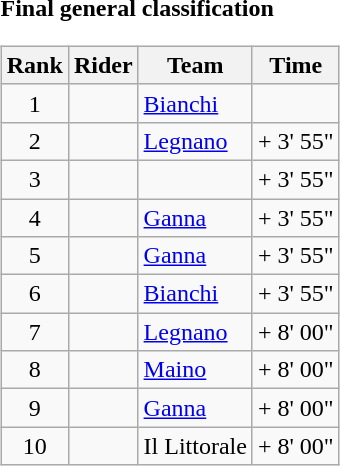<table>
<tr>
<td><strong>Final general classification</strong><br><table class="wikitable">
<tr>
<th scope="col">Rank</th>
<th scope="col">Rider</th>
<th scope="col">Team</th>
<th scope="col">Time</th>
</tr>
<tr>
<td style="text-align:center;">1</td>
<td></td>
<td><a href='#'>Bianchi</a></td>
<td style="text-align:right;"></td>
</tr>
<tr>
<td style="text-align:center;">2</td>
<td></td>
<td><a href='#'>Legnano</a></td>
<td style="text-align:right;">+ 3' 55"</td>
</tr>
<tr>
<td style="text-align:center;">3</td>
<td></td>
<td></td>
<td style="text-align:right;">+ 3' 55"</td>
</tr>
<tr>
<td style="text-align:center;">4</td>
<td></td>
<td><a href='#'>Ganna</a></td>
<td style="text-align:right;">+ 3' 55"</td>
</tr>
<tr>
<td style="text-align:center;">5</td>
<td></td>
<td><a href='#'>Ganna</a></td>
<td style="text-align:right;">+ 3' 55"</td>
</tr>
<tr>
<td style="text-align:center;">6</td>
<td></td>
<td><a href='#'>Bianchi</a></td>
<td style="text-align:right;">+ 3' 55"</td>
</tr>
<tr>
<td style="text-align:center;">7</td>
<td></td>
<td><a href='#'>Legnano</a></td>
<td style="text-align:right;">+ 8' 00"</td>
</tr>
<tr>
<td style="text-align:center;">8</td>
<td></td>
<td><a href='#'>Maino</a></td>
<td style="text-align:right;">+ 8' 00"</td>
</tr>
<tr>
<td style="text-align:center;">9</td>
<td></td>
<td><a href='#'>Ganna</a></td>
<td style="text-align:right;">+ 8' 00"</td>
</tr>
<tr>
<td style="text-align:center;">10</td>
<td></td>
<td>Il Littorale</td>
<td style="text-align:right;">+ 8' 00"</td>
</tr>
</table>
</td>
</tr>
</table>
